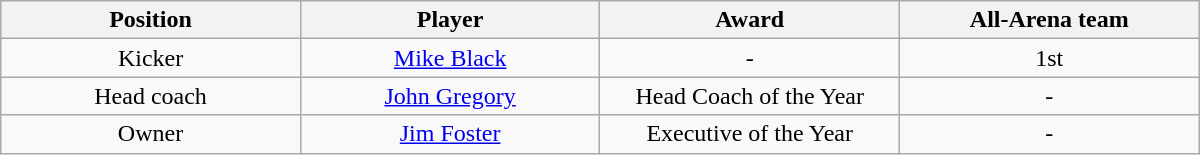<table class="wikitable sortable">
<tr>
<th bgcolor="#DDDDFF" width="20%">Position</th>
<th bgcolor="#DDDDFF" width="20%">Player</th>
<th bgcolor="#DDDDFF" width="20%">Award</th>
<th bgcolor="#DDDDFF" width="20%">All-Arena team</th>
</tr>
<tr align="center">
<td>Kicker</td>
<td><a href='#'>Mike Black</a></td>
<td>-</td>
<td>1st</td>
</tr>
<tr align="center">
<td>Head coach</td>
<td><a href='#'>John Gregory</a></td>
<td>Head Coach of the Year</td>
<td>-</td>
</tr>
<tr align="center">
<td>Owner</td>
<td><a href='#'>Jim Foster</a></td>
<td>Executive of the Year</td>
<td>-</td>
</tr>
</table>
